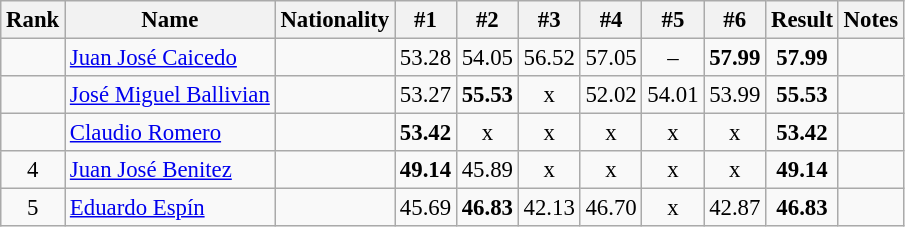<table class="wikitable sortable" style="text-align:center;font-size:95%">
<tr>
<th>Rank</th>
<th>Name</th>
<th>Nationality</th>
<th>#1</th>
<th>#2</th>
<th>#3</th>
<th>#4</th>
<th>#5</th>
<th>#6</th>
<th>Result</th>
<th>Notes</th>
</tr>
<tr>
<td></td>
<td align=left><a href='#'>Juan José Caicedo</a></td>
<td align=left></td>
<td>53.28</td>
<td>54.05</td>
<td>56.52</td>
<td>57.05</td>
<td>–</td>
<td><strong>57.99</strong></td>
<td><strong>57.99</strong></td>
<td></td>
</tr>
<tr>
<td></td>
<td align=left><a href='#'>José Miguel Ballivian</a></td>
<td align=left></td>
<td>53.27</td>
<td><strong>55.53</strong></td>
<td>x</td>
<td>52.02</td>
<td>54.01</td>
<td>53.99</td>
<td><strong>55.53</strong></td>
<td></td>
</tr>
<tr>
<td></td>
<td align=left><a href='#'>Claudio Romero</a></td>
<td align=left></td>
<td><strong>53.42</strong></td>
<td>x</td>
<td>x</td>
<td>x</td>
<td>x</td>
<td>x</td>
<td><strong>53.42</strong></td>
<td></td>
</tr>
<tr>
<td>4</td>
<td align=left><a href='#'>Juan José Benitez</a></td>
<td align=left></td>
<td><strong>49.14</strong></td>
<td>45.89</td>
<td>x</td>
<td>x</td>
<td>x</td>
<td>x</td>
<td><strong>49.14</strong></td>
<td></td>
</tr>
<tr>
<td>5</td>
<td align=left><a href='#'>Eduardo Espín</a></td>
<td align=left></td>
<td>45.69</td>
<td><strong>46.83</strong></td>
<td>42.13</td>
<td>46.70</td>
<td>x</td>
<td>42.87</td>
<td><strong>46.83</strong></td>
<td></td>
</tr>
</table>
